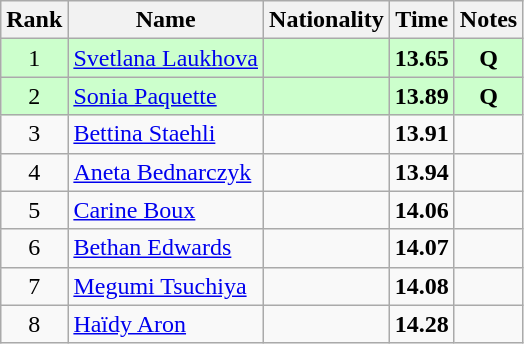<table class="wikitable sortable" style="text-align:center">
<tr>
<th>Rank</th>
<th>Name</th>
<th>Nationality</th>
<th>Time</th>
<th>Notes</th>
</tr>
<tr bgcolor=ccffcc>
<td>1</td>
<td align=left><a href='#'>Svetlana Laukhova</a></td>
<td align=left></td>
<td><strong>13.65</strong></td>
<td><strong>Q</strong></td>
</tr>
<tr bgcolor=ccffcc>
<td>2</td>
<td align=left><a href='#'>Sonia Paquette</a></td>
<td align=left></td>
<td><strong>13.89</strong></td>
<td><strong>Q</strong></td>
</tr>
<tr>
<td>3</td>
<td align=left><a href='#'>Bettina Staehli</a></td>
<td align=left></td>
<td><strong>13.91</strong></td>
<td></td>
</tr>
<tr>
<td>4</td>
<td align=left><a href='#'>Aneta Bednarczyk</a></td>
<td align=left></td>
<td><strong>13.94</strong></td>
<td></td>
</tr>
<tr>
<td>5</td>
<td align=left><a href='#'>Carine Boux</a></td>
<td align=left></td>
<td><strong>14.06</strong></td>
<td></td>
</tr>
<tr>
<td>6</td>
<td align=left><a href='#'>Bethan Edwards</a></td>
<td align=left></td>
<td><strong>14.07</strong></td>
<td></td>
</tr>
<tr>
<td>7</td>
<td align=left><a href='#'>Megumi Tsuchiya</a></td>
<td align=left></td>
<td><strong>14.08</strong></td>
<td></td>
</tr>
<tr>
<td>8</td>
<td align=left><a href='#'>Haïdy Aron</a></td>
<td align=left></td>
<td><strong>14.28</strong></td>
<td></td>
</tr>
</table>
